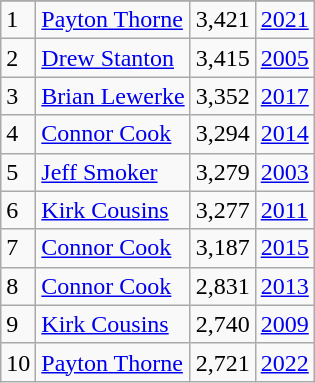<table class="wikitable">
<tr>
</tr>
<tr>
<td>1</td>
<td><a href='#'>Payton Thorne</a></td>
<td><abbr>3,421</abbr></td>
<td><a href='#'>2021</a></td>
</tr>
<tr>
<td>2</td>
<td><a href='#'>Drew Stanton</a></td>
<td><abbr>3,415</abbr></td>
<td><a href='#'>2005</a></td>
</tr>
<tr>
<td>3</td>
<td><a href='#'>Brian Lewerke</a></td>
<td><abbr>3,352</abbr></td>
<td><a href='#'>2017</a></td>
</tr>
<tr>
<td>4</td>
<td><a href='#'>Connor Cook</a></td>
<td><abbr>3,294</abbr></td>
<td><a href='#'>2014</a></td>
</tr>
<tr>
<td>5</td>
<td><a href='#'>Jeff Smoker</a></td>
<td><abbr>3,279</abbr></td>
<td><a href='#'>2003</a></td>
</tr>
<tr>
<td>6</td>
<td><a href='#'>Kirk Cousins</a></td>
<td><abbr>3,277</abbr></td>
<td><a href='#'>2011</a></td>
</tr>
<tr>
<td>7</td>
<td><a href='#'>Connor Cook</a></td>
<td><abbr>3,187</abbr></td>
<td><a href='#'>2015</a></td>
</tr>
<tr>
<td>8</td>
<td><a href='#'>Connor Cook</a></td>
<td><abbr>2,831</abbr></td>
<td><a href='#'>2013</a></td>
</tr>
<tr>
<td>9</td>
<td><a href='#'>Kirk Cousins</a></td>
<td><abbr>2,740</abbr></td>
<td><a href='#'>2009</a></td>
</tr>
<tr>
<td>10</td>
<td><a href='#'>Payton Thorne</a></td>
<td><abbr>2,721</abbr></td>
<td><a href='#'>2022</a></td>
</tr>
</table>
